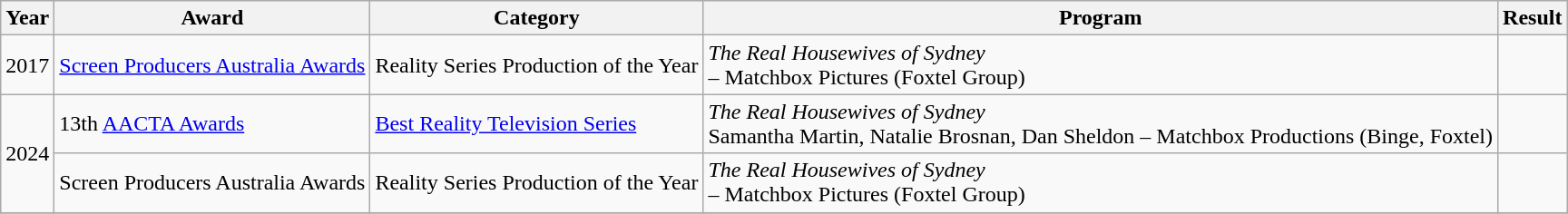<table class="wikitable plainrowheaders">
<tr>
<th scope="col">Year</th>
<th scope="col">Award</th>
<th scope="col">Category</th>
<th scope="col">Program</th>
<th scope="col">Result</th>
</tr>
<tr>
<td align="center">2017</td>
<td><a href='#'>Screen Producers Australia Awards</a></td>
<td>Reality Series Production of the Year</td>
<td><em>The Real Housewives of Sydney</em><br> – Matchbox Pictures (Foxtel Group)</td>
<td></td>
</tr>
<tr>
<td rowspan="2" align="center">2024</td>
<td>13th <a href='#'>AACTA Awards</a></td>
<td><a href='#'>Best Reality Television Series</a></td>
<td><em>The Real Housewives of Sydney</em><br>Samantha Martin, Natalie Brosnan, Dan Sheldon – Matchbox Productions (Binge, Foxtel)</td>
<td></td>
</tr>
<tr>
<td>Screen Producers Australia Awards</td>
<td>Reality Series Production of the Year</td>
<td><em>The Real Housewives of Sydney</em><br> – Matchbox Pictures (Foxtel Group)</td>
<td></td>
</tr>
<tr>
</tr>
</table>
